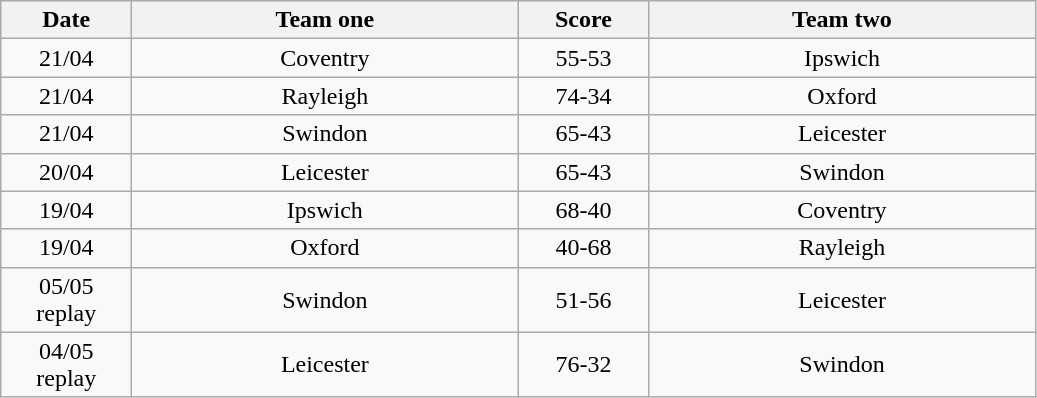<table class="wikitable" style="text-align: center">
<tr>
<th width=80>Date</th>
<th width=250>Team one</th>
<th width=80>Score</th>
<th width=250>Team two</th>
</tr>
<tr>
<td>21/04</td>
<td>Coventry</td>
<td>55-53</td>
<td>Ipswich</td>
</tr>
<tr>
<td>21/04</td>
<td>Rayleigh</td>
<td>74-34</td>
<td>Oxford</td>
</tr>
<tr>
<td>21/04</td>
<td>Swindon</td>
<td>65-43</td>
<td>Leicester</td>
</tr>
<tr>
<td>20/04</td>
<td>Leicester</td>
<td>65-43</td>
<td>Swindon</td>
</tr>
<tr>
<td>19/04</td>
<td>Ipswich</td>
<td>68-40</td>
<td>Coventry</td>
</tr>
<tr>
<td>19/04</td>
<td>Oxford</td>
<td>40-68</td>
<td>Rayleigh</td>
</tr>
<tr>
<td>05/05<br>replay</td>
<td>Swindon</td>
<td>51-56</td>
<td>Leicester</td>
</tr>
<tr>
<td>04/05<br>replay</td>
<td>Leicester</td>
<td>76-32</td>
<td>Swindon</td>
</tr>
</table>
